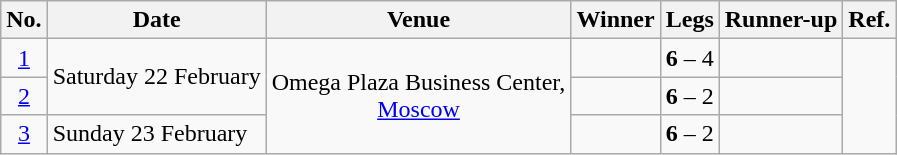<table class="wikitable">
<tr>
<th>No.</th>
<th>Date</th>
<th>Venue</th>
<th>Winner</th>
<th>Legs</th>
<th>Runner-up</th>
<th>Ref.</th>
</tr>
<tr>
<td align=center><a href='#'>1</a></td>
<td rowspan=2>Saturday 22 February</td>
<td align="center" rowspan=6>Omega Plaza Business Center,<br> <a href='#'>Moscow</a></td>
<td align="right"></td>
<td align="center"><strong>6</strong> – 4</td>
<td></td>
<td rowspan=3 align="center"></td>
</tr>
<tr>
<td align=center><a href='#'>2</a></td>
<td align="right"></td>
<td align="center"><strong>6</strong> – 2</td>
<td></td>
</tr>
<tr>
<td align=center><a href='#'>3</a></td>
<td>Sunday 23 February</td>
<td align="right"></td>
<td align="center"><strong>6</strong> – 2</td>
<td></td>
</tr>
</table>
